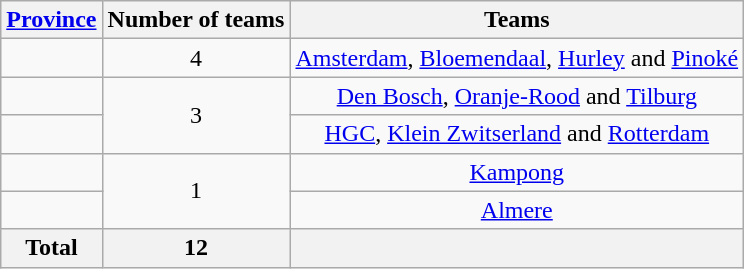<table class="wikitable" style="text-align:center">
<tr>
<th><a href='#'>Province</a></th>
<th>Number of teams</th>
<th>Teams</th>
</tr>
<tr>
<td align="left"></td>
<td>4</td>
<td><a href='#'>Amsterdam</a>, <a href='#'>Bloemendaal</a>, <a href='#'>Hurley</a> and <a href='#'>Pinoké</a></td>
</tr>
<tr>
<td align="left"></td>
<td rowspan=2>3</td>
<td><a href='#'>Den Bosch</a>, <a href='#'>Oranje-Rood</a> and <a href='#'>Tilburg</a></td>
</tr>
<tr>
<td align="left"></td>
<td><a href='#'>HGC</a>, <a href='#'>Klein Zwitserland</a> and <a href='#'>Rotterdam</a></td>
</tr>
<tr>
<td align="left"></td>
<td rowspan=2>1</td>
<td><a href='#'>Kampong</a></td>
</tr>
<tr>
<td align="left"></td>
<td><a href='#'>Almere</a></td>
</tr>
<tr>
<th>Total</th>
<th>12</th>
<th></th>
</tr>
</table>
